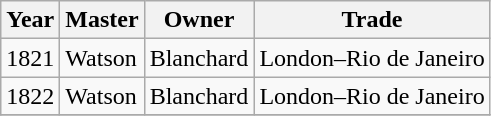<table class="sortable wikitable">
<tr>
<th>Year</th>
<th>Master</th>
<th>Owner</th>
<th>Trade</th>
</tr>
<tr>
<td>1821</td>
<td>Watson</td>
<td>Blanchard</td>
<td>London–Rio de Janeiro</td>
</tr>
<tr>
<td>1822</td>
<td>Watson</td>
<td>Blanchard</td>
<td>London–Rio de Janeiro</td>
</tr>
<tr>
</tr>
</table>
